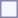<table style="border:1px solid #8888aa; background-color:#f7f8ff; padding:5px; font-size:95%; margin: 0px 12px 12px 0px;">
</table>
